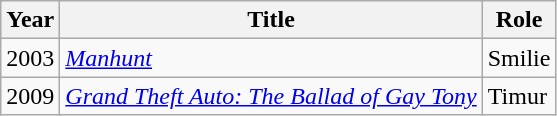<table class="wikitable sortable">
<tr>
<th>Year</th>
<th>Title</th>
<th>Role</th>
</tr>
<tr>
<td>2003</td>
<td><em><a href='#'>Manhunt</a></em></td>
<td>Smilie</td>
</tr>
<tr>
<td>2009</td>
<td><em><a href='#'>Grand Theft Auto: The Ballad of Gay Tony</a></em></td>
<td>Timur</td>
</tr>
</table>
